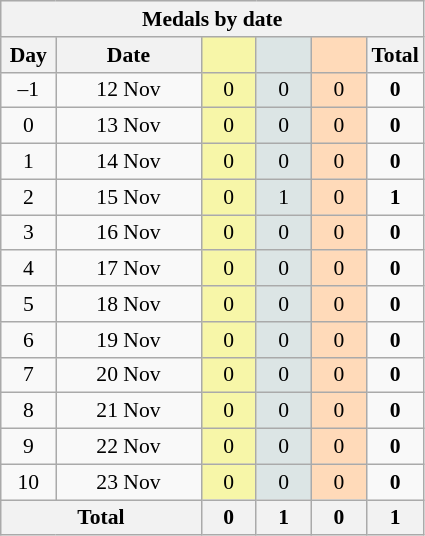<table class="wikitable" style="font-size:90%; text-align:center;">
<tr style="background:#efefef;">
<th colspan=6><strong>Medals by date</strong></th>
</tr>
<tr>
<th width=30><strong>Day</strong></th>
<th width=90><strong>Date</strong></th>
<th width=30 style="background:#F7F6A8;"></th>
<th width=30 style="background:#DCE5E5;"></th>
<th width=30 style="background:#FFDAB9;"></th>
<th width=30><strong>Total</strong></th>
</tr>
<tr>
<td>–1</td>
<td>12 Nov</td>
<td style="background:#F7F6A8;">0</td>
<td style="background:#DCE5E5;">0</td>
<td style="background:#FFDAB9;">0</td>
<td><strong>0</strong></td>
</tr>
<tr>
<td>0</td>
<td>13 Nov</td>
<td style="background:#F7F6A8;">0</td>
<td style="background:#DCE5E5;">0</td>
<td style="background:#FFDAB9;">0</td>
<td><strong>0</strong></td>
</tr>
<tr>
<td>1</td>
<td>14 Nov</td>
<td style="background:#F7F6A8;">0</td>
<td style="background:#DCE5E5;">0</td>
<td style="background:#FFDAB9;">0</td>
<td><strong>0</strong></td>
</tr>
<tr>
<td>2</td>
<td>15 Nov</td>
<td style="background:#F7F6A8;">0</td>
<td style="background:#DCE5E5;">1</td>
<td style="background:#FFDAB9;">0</td>
<td><strong>1</strong></td>
</tr>
<tr>
<td>3</td>
<td>16 Nov</td>
<td style="background:#F7F6A8;">0</td>
<td style="background:#DCE5E5;">0</td>
<td style="background:#FFDAB9;">0</td>
<td><strong>0</strong></td>
</tr>
<tr>
<td>4</td>
<td>17 Nov</td>
<td style="background:#F7F6A8;">0</td>
<td style="background:#DCE5E5;">0</td>
<td style="background:#FFDAB9;">0</td>
<td><strong>0</strong></td>
</tr>
<tr>
<td>5</td>
<td>18 Nov</td>
<td style="background:#F7F6A8;">0</td>
<td style="background:#DCE5E5;">0</td>
<td style="background:#FFDAB9;">0</td>
<td><strong>0</strong></td>
</tr>
<tr>
<td>6</td>
<td>19 Nov</td>
<td style="background:#F7F6A8;">0</td>
<td style="background:#DCE5E5;">0</td>
<td style="background:#FFDAB9;">0</td>
<td><strong>0</strong></td>
</tr>
<tr>
<td>7</td>
<td>20 Nov</td>
<td style="background:#F7F6A8;">0</td>
<td style="background:#DCE5E5;">0</td>
<td style="background:#FFDAB9;">0</td>
<td><strong>0</strong></td>
</tr>
<tr>
<td>8</td>
<td>21 Nov</td>
<td style="background:#F7F6A8;">0</td>
<td style="background:#DCE5E5;">0</td>
<td style="background:#FFDAB9;">0</td>
<td><strong>0</strong></td>
</tr>
<tr>
<td>9</td>
<td>22 Nov</td>
<td style="background:#F7F6A8;">0</td>
<td style="background:#DCE5E5;">0</td>
<td style="background:#FFDAB9;">0</td>
<td><strong>0</strong></td>
</tr>
<tr>
<td>10</td>
<td>23 Nov</td>
<td style="background:#F7F6A8;">0</td>
<td style="background:#DCE5E5;">0</td>
<td style="background:#FFDAB9;">0</td>
<td><strong>0</strong></td>
</tr>
<tr>
<th colspan="2"><strong>Total</strong></th>
<th><strong>0</strong></th>
<th><strong>1</strong></th>
<th><strong>0</strong></th>
<th><strong>1</strong></th>
</tr>
</table>
